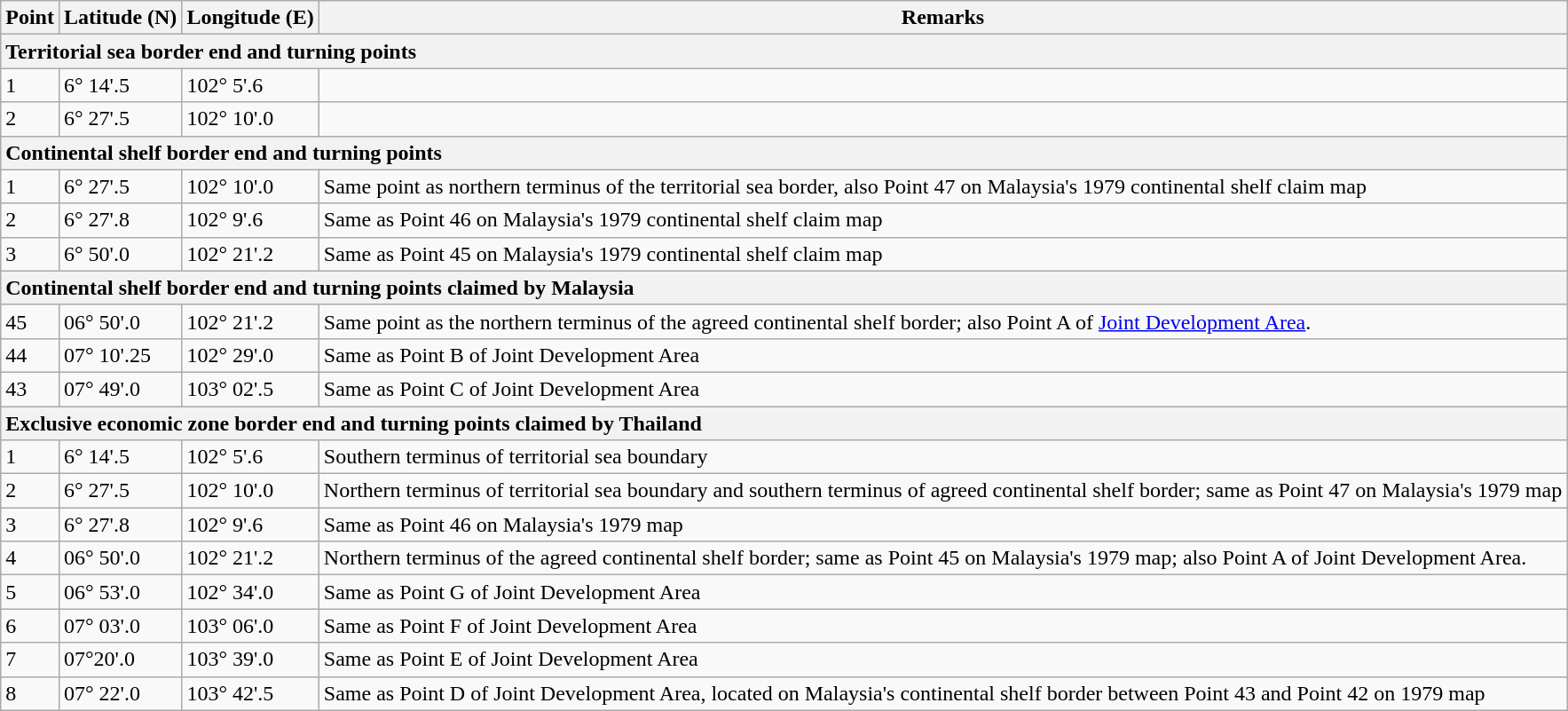<table class="wikitable">
<tr>
<th>Point</th>
<th>Latitude (N)</th>
<th>Longitude (E)</th>
<th>Remarks</th>
</tr>
<tr>
<th colspan="5" style="text-align:left">Territorial sea border end and turning points</th>
</tr>
<tr>
<td>1</td>
<td>6° 14'.5</td>
<td>102° 5'.6</td>
<td></td>
</tr>
<tr>
<td>2</td>
<td>6° 27'.5</td>
<td>102° 10'.0</td>
<td></td>
</tr>
<tr>
<th colspan="5" style="text-align:left">Continental shelf border end and turning points</th>
</tr>
<tr>
<td>1</td>
<td>6° 27'.5</td>
<td>102° 10'.0</td>
<td>Same point as northern terminus of the territorial sea border, also Point 47 on Malaysia's 1979 continental shelf claim map</td>
</tr>
<tr>
<td>2</td>
<td>6° 27'.8</td>
<td>102° 9'.6</td>
<td>Same as Point 46 on Malaysia's 1979 continental shelf claim map</td>
</tr>
<tr>
<td>3</td>
<td>6° 50'.0</td>
<td>102° 21'.2</td>
<td>Same as Point 45 on Malaysia's 1979 continental shelf claim map</td>
</tr>
<tr>
<th colspan="5" style="text-align:left">Continental shelf border end and turning points claimed by Malaysia</th>
</tr>
<tr>
<td>45</td>
<td>06° 50'.0</td>
<td>102° 21'.2</td>
<td>Same point as the northern terminus of the agreed continental shelf border; also Point A of <a href='#'>Joint Development Area</a>.</td>
</tr>
<tr>
<td>44</td>
<td>07° 10'.25</td>
<td>102° 29'.0</td>
<td>Same as Point B of Joint Development Area</td>
</tr>
<tr>
<td>43</td>
<td>07° 49'.0</td>
<td>103° 02'.5</td>
<td>Same as Point C of Joint Development Area</td>
</tr>
<tr>
<th colspan="5" style="text-align:left">Exclusive economic zone border end and turning points claimed by Thailand</th>
</tr>
<tr>
<td>1</td>
<td>6° 14'.5</td>
<td>102° 5'.6</td>
<td>Southern terminus of territorial sea boundary</td>
</tr>
<tr>
<td>2</td>
<td>6° 27'.5</td>
<td>102° 10'.0</td>
<td>Northern terminus of territorial sea boundary and southern terminus of agreed continental shelf border; same as Point 47 on Malaysia's 1979 map</td>
</tr>
<tr>
<td>3</td>
<td>6° 27'.8</td>
<td>102° 9'.6</td>
<td>Same as Point 46 on Malaysia's 1979 map</td>
</tr>
<tr>
<td>4</td>
<td>06° 50'.0</td>
<td>102° 21'.2</td>
<td>Northern terminus of the agreed continental shelf border; same as Point 45 on Malaysia's 1979 map; also Point A of Joint Development Area.</td>
</tr>
<tr>
<td>5</td>
<td>06° 53'.0</td>
<td>102° 34'.0</td>
<td>Same as Point G of Joint Development Area</td>
</tr>
<tr>
<td>6</td>
<td>07° 03'.0</td>
<td>103° 06'.0</td>
<td>Same as Point F of Joint Development Area</td>
</tr>
<tr>
<td>7</td>
<td>07°20'.0</td>
<td>103° 39'.0</td>
<td>Same as Point E of Joint Development Area</td>
</tr>
<tr>
<td>8</td>
<td>07° 22'.0</td>
<td>103° 42'.5</td>
<td>Same as Point D of Joint Development Area, located on Malaysia's continental shelf border between Point 43 and Point 42 on 1979 map</td>
</tr>
</table>
